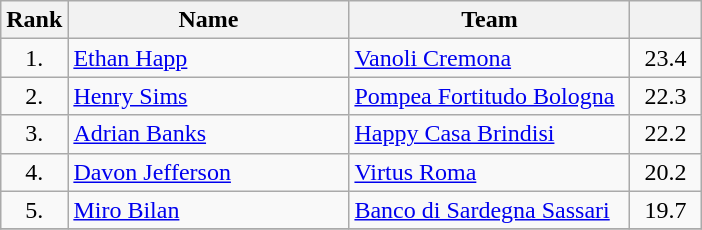<table class="wikitable" style="text-align: center;">
<tr>
<th>Rank</th>
<th width=180>Name</th>
<th width=180>Team</th>
<th width=40></th>
</tr>
<tr>
<td>1.</td>
<td align="left"> <a href='#'>Ethan Happ</a></td>
<td style="text-align:left;"><a href='#'>Vanoli Cremona</a></td>
<td>23.4</td>
</tr>
<tr>
<td>2.</td>
<td align="left"> <a href='#'>Henry Sims</a></td>
<td style="text-align:left;"><a href='#'>Pompea Fortitudo Bologna</a></td>
<td>22.3</td>
</tr>
<tr>
<td>3.</td>
<td align="left"> <a href='#'>Adrian Banks</a></td>
<td style="text-align:left;"><a href='#'>Happy Casa Brindisi</a></td>
<td>22.2</td>
</tr>
<tr>
<td>4.</td>
<td align="left"> <a href='#'>Davon Jefferson</a></td>
<td style="text-align:left;"><a href='#'>Virtus Roma</a></td>
<td>20.2</td>
</tr>
<tr>
<td>5.</td>
<td align="left"> <a href='#'>Miro Bilan</a></td>
<td style="text-align:left;"><a href='#'>Banco di Sardegna Sassari</a></td>
<td>19.7</td>
</tr>
<tr>
</tr>
</table>
